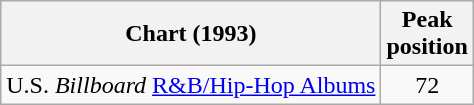<table class="wikitable">
<tr>
<th align="left">Chart (1993)</th>
<th style="text-align:center;">Peak<br>position</th>
</tr>
<tr>
<td align="left">U.S. <em>Billboard</em> <a href='#'>R&B/Hip-Hop Albums</a></td>
<td style="text-align:center;">72</td>
</tr>
</table>
